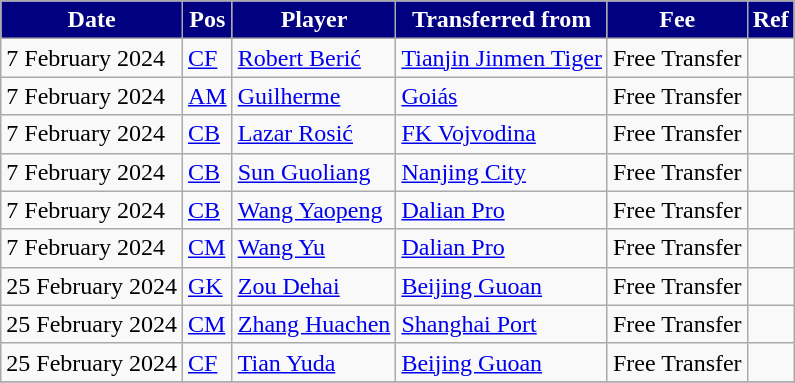<table class="wikitable plainrowheaders sortable">
<tr>
<th style="background:#000080; color:white;">Date</th>
<th style="background:#000080; color:white;">Pos</th>
<th style="background:#000080; color:white;">Player</th>
<th style="background:#000080; color:white;">Transferred from</th>
<th style="background:#000080; color:white;">Fee</th>
<th style="background:#000080; color:white;">Ref</th>
</tr>
<tr>
<td>7 February 2024</td>
<td><a href='#'>CF</a></td>
<td> <a href='#'>Robert Berić</a></td>
<td> <a href='#'>Tianjin Jinmen Tiger</a></td>
<td>Free Transfer</td>
<td></td>
</tr>
<tr>
<td>7 February 2024</td>
<td><a href='#'>AM</a></td>
<td> <a href='#'>Guilherme</a></td>
<td> <a href='#'>Goiás</a></td>
<td>Free Transfer</td>
<td></td>
</tr>
<tr>
<td>7 February 2024</td>
<td><a href='#'>CB</a></td>
<td> <a href='#'>Lazar Rosić</a></td>
<td> <a href='#'>FK Vojvodina</a></td>
<td>Free Transfer</td>
<td></td>
</tr>
<tr>
<td>7 February 2024</td>
<td><a href='#'>CB</a></td>
<td> <a href='#'>Sun Guoliang</a></td>
<td> <a href='#'>Nanjing City</a></td>
<td>Free Transfer</td>
<td></td>
</tr>
<tr>
<td>7 February 2024</td>
<td><a href='#'>CB</a></td>
<td> <a href='#'>Wang Yaopeng</a></td>
<td> <a href='#'>Dalian Pro</a></td>
<td>Free Transfer</td>
<td></td>
</tr>
<tr>
<td>7 February 2024</td>
<td><a href='#'>CM</a></td>
<td> <a href='#'>Wang Yu</a></td>
<td> <a href='#'>Dalian Pro</a></td>
<td>Free Transfer</td>
<td></td>
</tr>
<tr>
<td>25 February 2024</td>
<td><a href='#'>GK</a></td>
<td> <a href='#'>Zou Dehai</a></td>
<td> <a href='#'>Beijing Guoan</a></td>
<td>Free Transfer</td>
<td></td>
</tr>
<tr>
<td>25 February 2024</td>
<td><a href='#'>CM</a></td>
<td> <a href='#'>Zhang Huachen</a></td>
<td> <a href='#'>Shanghai Port</a></td>
<td>Free Transfer</td>
<td></td>
</tr>
<tr>
<td>25 February 2024</td>
<td><a href='#'>CF</a></td>
<td> <a href='#'>Tian Yuda</a></td>
<td> <a href='#'>Beijing Guoan</a></td>
<td>Free Transfer</td>
<td></td>
</tr>
<tr>
</tr>
</table>
